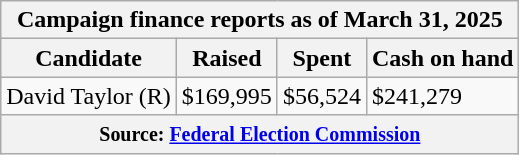<table class="wikitable sortable">
<tr>
<th colspan=4>Campaign finance reports as of March 31, 2025</th>
</tr>
<tr style="text-align:center;">
<th>Candidate</th>
<th>Raised</th>
<th>Spent</th>
<th>Cash on hand</th>
</tr>
<tr>
<td>David Taylor (R)</td>
<td>$169,995</td>
<td>$56,524</td>
<td>$241,279</td>
</tr>
<tr>
<th colspan="4"><small>Source: <a href='#'>Federal Election Commission</a></small></th>
</tr>
</table>
